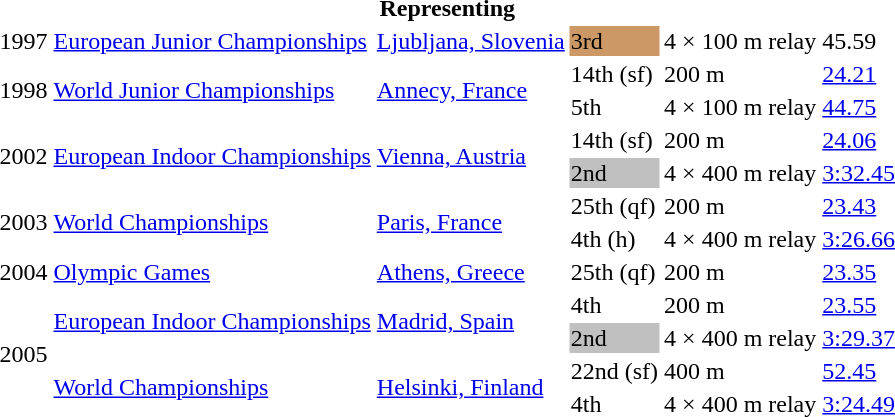<table>
<tr>
<th colspan="6">Representing </th>
</tr>
<tr>
<td>1997</td>
<td><a href='#'>European Junior Championships</a></td>
<td><a href='#'>Ljubljana, Slovenia</a></td>
<td bgcolor=cc9966>3rd</td>
<td>4 × 100 m relay</td>
<td>45.59</td>
</tr>
<tr>
<td rowspan=2>1998</td>
<td rowspan=2><a href='#'>World Junior Championships</a></td>
<td rowspan=2><a href='#'>Annecy, France</a></td>
<td>14th (sf)</td>
<td>200 m</td>
<td><a href='#'>24.21</a></td>
</tr>
<tr>
<td>5th</td>
<td>4 × 100 m relay</td>
<td><a href='#'>44.75</a></td>
</tr>
<tr>
<td rowspan=2>2002</td>
<td rowspan=2><a href='#'>European Indoor Championships</a></td>
<td rowspan=2><a href='#'>Vienna, Austria</a></td>
<td>14th (sf)</td>
<td>200 m</td>
<td><a href='#'>24.06</a></td>
</tr>
<tr>
<td bgcolor="silver">2nd</td>
<td>4 × 400 m relay</td>
<td><a href='#'>3:32.45</a></td>
</tr>
<tr>
<td rowspan=2>2003</td>
<td rowspan=2><a href='#'>World Championships</a></td>
<td rowspan=2><a href='#'>Paris, France</a></td>
<td>25th (qf)</td>
<td>200 m</td>
<td><a href='#'>23.43</a></td>
</tr>
<tr>
<td>4th (h)</td>
<td>4 × 400 m relay</td>
<td><a href='#'>3:26.66</a></td>
</tr>
<tr>
<td>2004</td>
<td><a href='#'>Olympic Games</a></td>
<td><a href='#'>Athens, Greece</a></td>
<td>25th (qf)</td>
<td>200 m</td>
<td><a href='#'>23.35</a></td>
</tr>
<tr>
<td rowspan=4>2005</td>
<td rowspan=2><a href='#'>European Indoor Championships</a></td>
<td rowspan=2><a href='#'>Madrid, Spain</a></td>
<td>4th</td>
<td>200 m</td>
<td><a href='#'>23.55</a></td>
</tr>
<tr>
<td bgcolor="silver">2nd</td>
<td>4 × 400 m relay</td>
<td><a href='#'>3:29.37</a></td>
</tr>
<tr>
<td rowspan=2><a href='#'>World Championships</a></td>
<td rowspan=2><a href='#'>Helsinki, Finland</a></td>
<td>22nd (sf)</td>
<td>400 m</td>
<td><a href='#'>52.45</a></td>
</tr>
<tr>
<td>4th</td>
<td>4 × 400 m relay</td>
<td><a href='#'>3:24.49</a></td>
</tr>
</table>
